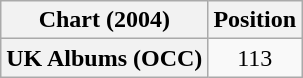<table class="wikitable sortable plainrowheaders" style="text-align:center;">
<tr>
<th scope="col">Chart (2004)</th>
<th scope="col">Position</th>
</tr>
<tr>
<th scope="row">UK Albums (OCC)</th>
<td>113</td>
</tr>
</table>
